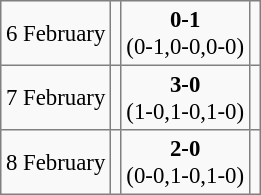<table bgcolor="#f9f9f9" cellpadding="3" cellspacing="0" border="1" style="font-size: 95%; border: gray solid 1px; border-collapse: collapse; background: #f9f9f9;">
<tr>
<td>6 February</td>
<td></td>
<td align="center"><strong>0-1</strong><br>(0-1,0-0,0-0)</td>
<td></td>
</tr>
<tr>
<td>7 February</td>
<td></td>
<td align="center"><strong>3-0</strong><br>(1-0,1-0,1-0)</td>
<td></td>
</tr>
<tr>
<td>8 February</td>
<td></td>
<td align="center"><strong>2-0</strong><br>(0-0,1-0,1-0)</td>
<td></td>
</tr>
</table>
